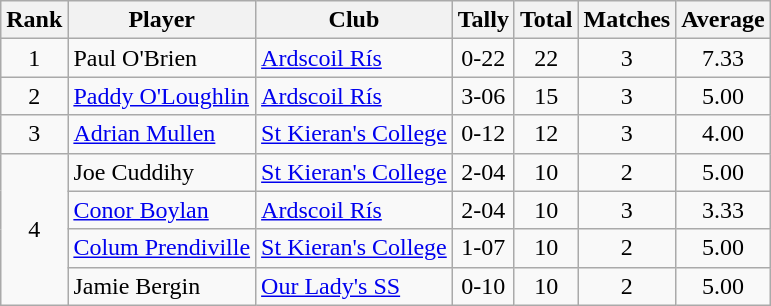<table class="wikitable">
<tr>
<th>Rank</th>
<th>Player</th>
<th>Club</th>
<th>Tally</th>
<th>Total</th>
<th>Matches</th>
<th>Average</th>
</tr>
<tr>
<td rowspan="1" style="text-align:center;">1</td>
<td>Paul O'Brien</td>
<td><a href='#'>Ardscoil Rís</a></td>
<td align=center>0-22</td>
<td align=center>22</td>
<td align=center>3</td>
<td align=center>7.33</td>
</tr>
<tr>
<td rowspan="1" style="text-align:center;">2</td>
<td><a href='#'>Paddy O'Loughlin</a></td>
<td><a href='#'>Ardscoil Rís</a></td>
<td align=center>3-06</td>
<td align=center>15</td>
<td align=center>3</td>
<td align=center>5.00</td>
</tr>
<tr>
<td rowspan="1" style="text-align:center;">3</td>
<td><a href='#'>Adrian Mullen</a></td>
<td><a href='#'>St Kieran's College</a></td>
<td align=center>0-12</td>
<td align=center>12</td>
<td align=center>3</td>
<td align=center>4.00</td>
</tr>
<tr>
<td rowspan="4" style="text-align:center;">4</td>
<td>Joe Cuddihy</td>
<td><a href='#'>St Kieran's College</a></td>
<td align=center>2-04</td>
<td align=center>10</td>
<td align=center>2</td>
<td align=center>5.00</td>
</tr>
<tr>
<td><a href='#'>Conor Boylan</a></td>
<td><a href='#'>Ardscoil Rís</a></td>
<td align=center>2-04</td>
<td align=center>10</td>
<td align=center>3</td>
<td align=center>3.33</td>
</tr>
<tr>
<td><a href='#'>Colum Prendiville</a></td>
<td><a href='#'>St Kieran's College</a></td>
<td align=center>1-07</td>
<td align=center>10</td>
<td align=center>2</td>
<td align=center>5.00</td>
</tr>
<tr>
<td>Jamie Bergin</td>
<td><a href='#'>Our Lady's SS</a></td>
<td align=center>0-10</td>
<td align=center>10</td>
<td align=center>2</td>
<td align=center>5.00</td>
</tr>
</table>
